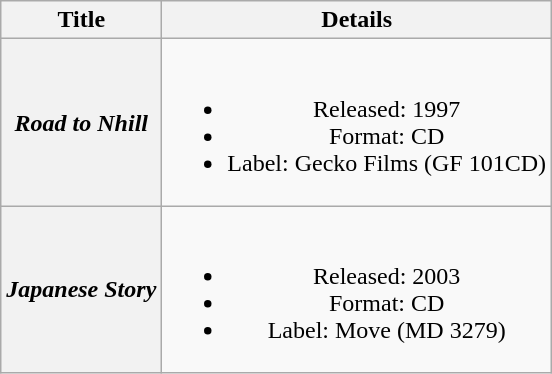<table class="wikitable plainrowheaders" style="text-align:center;" border="1">
<tr>
<th>Title</th>
<th>Details</th>
</tr>
<tr>
<th scope="row"><em>Road to Nhill</em></th>
<td><br><ul><li>Released: 1997</li><li>Format: CD</li><li>Label: Gecko Films (GF 101CD)</li></ul></td>
</tr>
<tr>
<th scope="row"><em>Japanese Story</em></th>
<td><br><ul><li>Released: 2003</li><li>Format: CD</li><li>Label: Move (MD 3279)</li></ul></td>
</tr>
</table>
